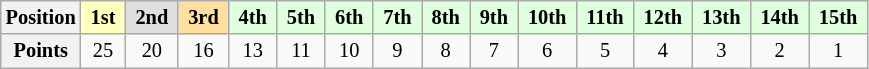<table class="wikitable" style="font-size:85%; text-align:center">
<tr>
<th>Position</th>
<td style="background:#ffffbf;"> <strong>1st</strong> </td>
<td style="background:#dfdfdf;"> <strong>2nd</strong> </td>
<td style="background:#ffdf9f;"> <strong>3rd</strong> </td>
<td style="background:#dfffdf;"> <strong>4th</strong> </td>
<td style="background:#dfffdf;"> <strong>5th</strong> </td>
<td style="background:#dfffdf;"> <strong>6th</strong> </td>
<td style="background:#dfffdf;"> <strong>7th</strong> </td>
<td style="background:#dfffdf;"> <strong>8th</strong> </td>
<td style="background:#dfffdf;"> <strong>9th</strong> </td>
<td style="background:#dfffdf;"> <strong>10th</strong> </td>
<td style="background:#dfffdf;"> <strong>11th</strong> </td>
<td style="background:#dfffdf;"> <strong>12th</strong> </td>
<td style="background:#dfffdf;"> <strong>13th</strong> </td>
<td style="background:#dfffdf;"> <strong>14th</strong> </td>
<td style="background:#dfffdf;"> <strong>15th</strong> </td>
</tr>
<tr>
<th>Points</th>
<td>25</td>
<td>20</td>
<td>16</td>
<td>13</td>
<td>11</td>
<td>10</td>
<td>9</td>
<td>8</td>
<td>7</td>
<td>6</td>
<td>5</td>
<td>4</td>
<td>3</td>
<td>2</td>
<td>1</td>
</tr>
</table>
